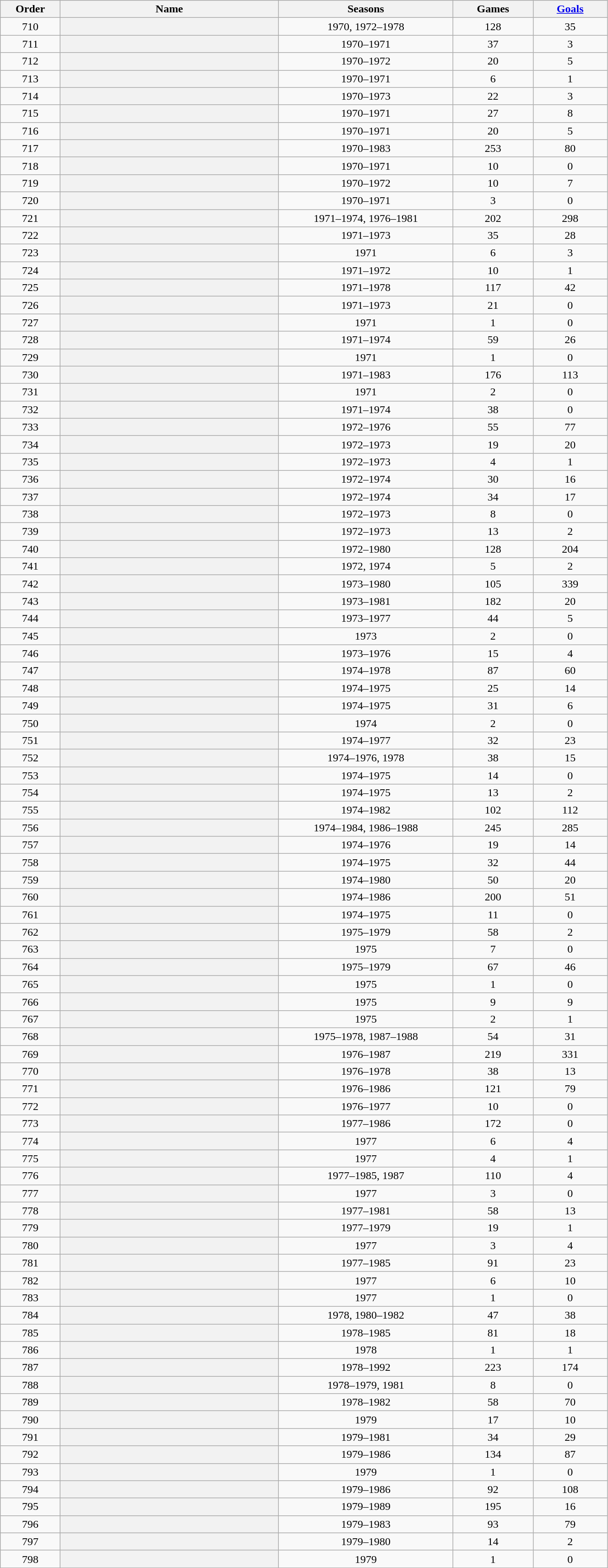<table class="wikitable plainrowheaders sortable"  style="text-align:center; width:70%;">
<tr>
<th scope="col" style="width:3%;">Order</th>
<th scope="col" style="width:15%;">Name</th>
<th scope="col" style="width:12%;">Seasons</th>
<th scope="col" style="width:5%;">Games</th>
<th scope="col" style="width:5%;"><a href='#'>Goals</a></th>
</tr>
<tr>
<td>710</td>
<th scope="row"></th>
<td>1970, 1972–1978</td>
<td>128</td>
<td>35</td>
</tr>
<tr>
<td>711</td>
<th scope="row"></th>
<td>1970–1971</td>
<td>37</td>
<td>3</td>
</tr>
<tr>
<td>712</td>
<th scope="row"></th>
<td>1970–1972</td>
<td>20</td>
<td>5</td>
</tr>
<tr>
<td>713</td>
<th scope="row"></th>
<td>1970–1971</td>
<td>6</td>
<td>1</td>
</tr>
<tr>
<td>714</td>
<th scope="row"></th>
<td>1970–1973</td>
<td>22</td>
<td>3</td>
</tr>
<tr>
<td>715</td>
<th scope="row"></th>
<td>1970–1971</td>
<td>27</td>
<td>8</td>
</tr>
<tr>
<td>716</td>
<th scope="row"></th>
<td>1970–1971</td>
<td>20</td>
<td>5</td>
</tr>
<tr>
<td>717</td>
<th scope="row"></th>
<td>1970–1983</td>
<td>253</td>
<td>80</td>
</tr>
<tr>
<td>718</td>
<th scope="row"></th>
<td>1970–1971</td>
<td>10</td>
<td>0</td>
</tr>
<tr>
<td>719</td>
<th scope="row"></th>
<td>1970–1972</td>
<td>10</td>
<td>7</td>
</tr>
<tr>
<td>720</td>
<th scope="row"></th>
<td>1970–1971</td>
<td>3</td>
<td>0</td>
</tr>
<tr>
<td>721</td>
<th scope="row"></th>
<td>1971–1974, 1976–1981</td>
<td>202</td>
<td>298</td>
</tr>
<tr>
<td>722</td>
<th scope="row"></th>
<td>1971–1973</td>
<td>35</td>
<td>28</td>
</tr>
<tr>
<td>723</td>
<th scope="row"></th>
<td>1971</td>
<td>6</td>
<td>3</td>
</tr>
<tr>
<td>724</td>
<th scope="row"></th>
<td>1971–1972</td>
<td>10</td>
<td>1</td>
</tr>
<tr>
<td>725</td>
<th scope="row"></th>
<td>1971–1978</td>
<td>117</td>
<td>42</td>
</tr>
<tr>
<td>726</td>
<th scope="row"></th>
<td>1971–1973</td>
<td>21</td>
<td>0</td>
</tr>
<tr>
<td>727</td>
<th scope="row"></th>
<td>1971</td>
<td>1</td>
<td>0</td>
</tr>
<tr>
<td>728</td>
<th scope="row"></th>
<td>1971–1974</td>
<td>59</td>
<td>26</td>
</tr>
<tr>
<td>729</td>
<th scope="row"></th>
<td>1971</td>
<td>1</td>
<td>0</td>
</tr>
<tr>
<td>730</td>
<th scope="row"></th>
<td>1971–1983</td>
<td>176</td>
<td>113</td>
</tr>
<tr>
<td>731</td>
<th scope="row"></th>
<td>1971</td>
<td>2</td>
<td>0</td>
</tr>
<tr>
<td>732</td>
<th scope="row"></th>
<td>1971–1974</td>
<td>38</td>
<td>0</td>
</tr>
<tr>
<td>733</td>
<th scope="row"></th>
<td>1972–1976</td>
<td>55</td>
<td>77</td>
</tr>
<tr>
<td>734</td>
<th scope="row"></th>
<td>1972–1973</td>
<td>19</td>
<td>20</td>
</tr>
<tr>
<td>735</td>
<th scope="row"></th>
<td>1972–1973</td>
<td>4</td>
<td>1</td>
</tr>
<tr>
<td>736</td>
<th scope="row"></th>
<td>1972–1974</td>
<td>30</td>
<td>16</td>
</tr>
<tr>
<td>737</td>
<th scope="row"></th>
<td>1972–1974</td>
<td>34</td>
<td>17</td>
</tr>
<tr>
<td>738</td>
<th scope="row"></th>
<td>1972–1973</td>
<td>8</td>
<td>0</td>
</tr>
<tr>
<td>739</td>
<th scope="row"></th>
<td>1972–1973</td>
<td>13</td>
<td>2</td>
</tr>
<tr>
<td>740</td>
<th scope="row"></th>
<td>1972–1980</td>
<td>128</td>
<td>204</td>
</tr>
<tr>
<td>741</td>
<th scope="row"></th>
<td>1972, 1974</td>
<td>5</td>
<td>2</td>
</tr>
<tr>
<td>742</td>
<th scope="row"></th>
<td>1973–1980</td>
<td>105</td>
<td>339</td>
</tr>
<tr>
<td>743</td>
<th scope="row"></th>
<td>1973–1981</td>
<td>182</td>
<td>20</td>
</tr>
<tr>
<td>744</td>
<th scope="row"></th>
<td>1973–1977</td>
<td>44</td>
<td>5</td>
</tr>
<tr>
<td>745</td>
<th scope="row"></th>
<td>1973</td>
<td>2</td>
<td>0</td>
</tr>
<tr>
<td>746</td>
<th scope="row"></th>
<td>1973–1976</td>
<td>15</td>
<td>4</td>
</tr>
<tr>
<td>747</td>
<th scope="row"></th>
<td>1974–1978</td>
<td>87</td>
<td>60</td>
</tr>
<tr>
<td>748</td>
<th scope="row"></th>
<td>1974–1975</td>
<td>25</td>
<td>14</td>
</tr>
<tr>
<td>749</td>
<th scope="row"></th>
<td>1974–1975</td>
<td>31</td>
<td>6</td>
</tr>
<tr>
<td>750</td>
<th scope="row"></th>
<td>1974</td>
<td>2</td>
<td>0</td>
</tr>
<tr>
<td>751</td>
<th scope="row"></th>
<td>1974–1977</td>
<td>32</td>
<td>23</td>
</tr>
<tr>
<td>752</td>
<th scope="row"></th>
<td>1974–1976, 1978</td>
<td>38</td>
<td>15</td>
</tr>
<tr>
<td>753</td>
<th scope="row"></th>
<td>1974–1975</td>
<td>14</td>
<td>0</td>
</tr>
<tr>
<td>754</td>
<th scope="row"></th>
<td>1974–1975</td>
<td>13</td>
<td>2</td>
</tr>
<tr>
<td>755</td>
<th scope="row"></th>
<td>1974–1982</td>
<td>102</td>
<td>112</td>
</tr>
<tr>
<td>756</td>
<th scope="row"></th>
<td>1974–1984, 1986–1988</td>
<td>245</td>
<td>285</td>
</tr>
<tr>
<td>757</td>
<th scope="row"></th>
<td>1974–1976</td>
<td>19</td>
<td>14</td>
</tr>
<tr>
<td>758</td>
<th scope="row"></th>
<td>1974–1975</td>
<td>32</td>
<td>44</td>
</tr>
<tr>
<td>759</td>
<th scope="row"></th>
<td>1974–1980</td>
<td>50</td>
<td>20</td>
</tr>
<tr>
<td>760</td>
<th scope="row"></th>
<td>1974–1986</td>
<td>200</td>
<td>51</td>
</tr>
<tr>
<td>761</td>
<th scope="row"></th>
<td>1974–1975</td>
<td>11</td>
<td>0</td>
</tr>
<tr>
<td>762</td>
<th scope="row"></th>
<td>1975–1979</td>
<td>58</td>
<td>2</td>
</tr>
<tr>
<td>763</td>
<th scope="row"></th>
<td>1975</td>
<td>7</td>
<td>0</td>
</tr>
<tr>
<td>764</td>
<th scope="row"></th>
<td>1975–1979</td>
<td>67</td>
<td>46</td>
</tr>
<tr>
<td>765</td>
<th scope="row"></th>
<td>1975</td>
<td>1</td>
<td>0</td>
</tr>
<tr>
<td>766</td>
<th scope="row"></th>
<td>1975</td>
<td>9</td>
<td>9</td>
</tr>
<tr>
<td>767</td>
<th scope="row"></th>
<td>1975</td>
<td>2</td>
<td>1</td>
</tr>
<tr>
<td>768</td>
<th scope="row"></th>
<td>1975–1978, 1987–1988</td>
<td>54</td>
<td>31</td>
</tr>
<tr>
<td>769</td>
<th scope="row"></th>
<td>1976–1987</td>
<td>219</td>
<td>331</td>
</tr>
<tr>
<td>770</td>
<th scope="row"></th>
<td>1976–1978</td>
<td>38</td>
<td>13</td>
</tr>
<tr>
<td>771</td>
<th scope="row"></th>
<td>1976–1986</td>
<td>121</td>
<td>79</td>
</tr>
<tr>
<td>772</td>
<th scope="row"></th>
<td>1976–1977</td>
<td>10</td>
<td>0</td>
</tr>
<tr>
<td>773</td>
<th scope="row"></th>
<td>1977–1986</td>
<td>172</td>
<td>0</td>
</tr>
<tr>
<td>774</td>
<th scope="row"></th>
<td>1977</td>
<td>6</td>
<td>4</td>
</tr>
<tr>
<td>775</td>
<th scope="row"></th>
<td>1977</td>
<td>4</td>
<td>1</td>
</tr>
<tr>
<td>776</td>
<th scope="row"></th>
<td>1977–1985, 1987</td>
<td>110</td>
<td>4</td>
</tr>
<tr>
<td>777</td>
<th scope="row"></th>
<td>1977</td>
<td>3</td>
<td>0</td>
</tr>
<tr>
<td>778</td>
<th scope="row"></th>
<td>1977–1981</td>
<td>58</td>
<td>13</td>
</tr>
<tr>
<td>779</td>
<th scope="row"></th>
<td>1977–1979</td>
<td>19</td>
<td>1</td>
</tr>
<tr>
<td>780</td>
<th scope="row"></th>
<td>1977</td>
<td>3</td>
<td>4</td>
</tr>
<tr>
<td>781</td>
<th scope="row"></th>
<td>1977–1985</td>
<td>91</td>
<td>23</td>
</tr>
<tr>
<td>782</td>
<th scope="row"></th>
<td>1977</td>
<td>6</td>
<td>10</td>
</tr>
<tr>
<td>783</td>
<th scope="row"></th>
<td>1977</td>
<td>1</td>
<td>0</td>
</tr>
<tr>
<td>784</td>
<th scope="row"></th>
<td>1978, 1980–1982</td>
<td>47</td>
<td>38</td>
</tr>
<tr>
<td>785</td>
<th scope="row"></th>
<td>1978–1985</td>
<td>81</td>
<td>18</td>
</tr>
<tr>
<td>786</td>
<th scope="row"></th>
<td>1978</td>
<td>1</td>
<td>1</td>
</tr>
<tr>
<td>787</td>
<th scope="row"></th>
<td>1978–1992</td>
<td>223</td>
<td>174</td>
</tr>
<tr>
<td>788</td>
<th scope="row"></th>
<td>1978–1979, 1981</td>
<td>8</td>
<td>0</td>
</tr>
<tr>
<td>789</td>
<th scope="row"></th>
<td>1978–1982</td>
<td>58</td>
<td>70</td>
</tr>
<tr>
<td>790</td>
<th scope="row"></th>
<td>1979</td>
<td>17</td>
<td>10</td>
</tr>
<tr>
<td>791</td>
<th scope="row"></th>
<td>1979–1981</td>
<td>34</td>
<td>29</td>
</tr>
<tr>
<td>792</td>
<th scope="row"></th>
<td>1979–1986</td>
<td>134</td>
<td>87</td>
</tr>
<tr>
<td>793</td>
<th scope="row"></th>
<td>1979</td>
<td>1</td>
<td>0</td>
</tr>
<tr>
<td>794</td>
<th scope="row"></th>
<td>1979–1986</td>
<td>92</td>
<td>108</td>
</tr>
<tr>
<td>795</td>
<th scope="row"></th>
<td>1979–1989</td>
<td>195</td>
<td>16</td>
</tr>
<tr>
<td>796</td>
<th scope="row"></th>
<td>1979–1983</td>
<td>93</td>
<td>79</td>
</tr>
<tr>
<td>797</td>
<th scope="row"></th>
<td>1979–1980</td>
<td>14</td>
<td>2</td>
</tr>
<tr>
<td>798</td>
<th scope="row"></th>
<td>1979</td>
<td>1</td>
<td>0</td>
</tr>
</table>
